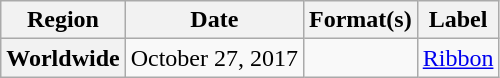<table class="wikitable plainrowheaders">
<tr>
<th scope="col">Region</th>
<th scope="col">Date</th>
<th scope="col">Format(s)</th>
<th scope="col">Label</th>
</tr>
<tr>
<th scope="row">Worldwide</th>
<td>October 27, 2017</td>
<td></td>
<td><a href='#'>Ribbon</a></td>
</tr>
</table>
